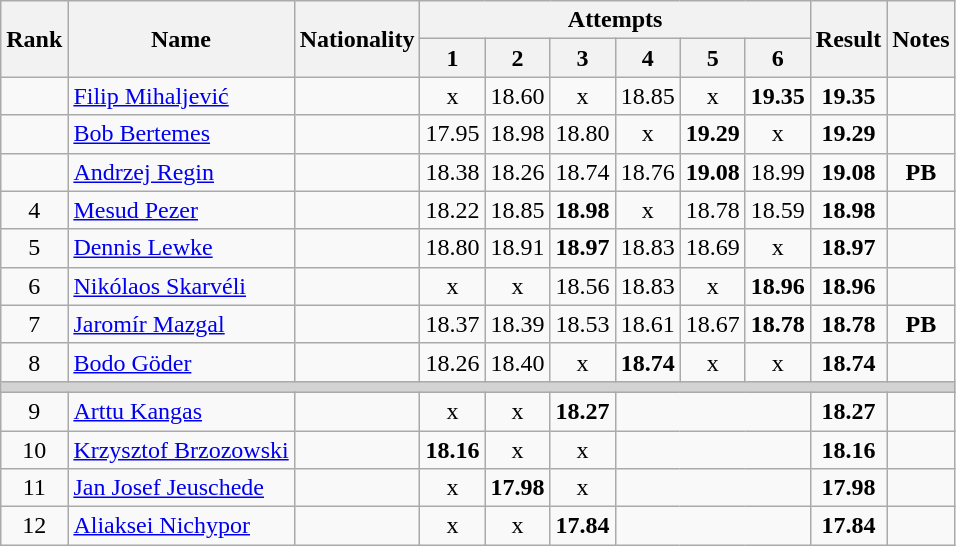<table class="wikitable sortable" style="text-align:center">
<tr>
<th rowspan=2>Rank</th>
<th rowspan=2>Name</th>
<th rowspan=2>Nationality</th>
<th colspan=6>Attempts</th>
<th rowspan=2>Result</th>
<th rowspan=2>Notes</th>
</tr>
<tr>
<th>1</th>
<th>2</th>
<th>3</th>
<th>4</th>
<th>5</th>
<th>6</th>
</tr>
<tr>
<td></td>
<td align=left><a href='#'>Filip Mihaljević</a></td>
<td align=left></td>
<td>x</td>
<td>18.60</td>
<td>x</td>
<td>18.85</td>
<td>x</td>
<td><strong>19.35</strong></td>
<td><strong>19.35</strong></td>
<td></td>
</tr>
<tr>
<td></td>
<td align=left><a href='#'>Bob Bertemes</a></td>
<td align=left></td>
<td>17.95</td>
<td>18.98</td>
<td>18.80</td>
<td>x</td>
<td><strong>19.29</strong></td>
<td>x</td>
<td><strong>19.29</strong></td>
<td></td>
</tr>
<tr>
<td></td>
<td align=left><a href='#'>Andrzej Regin</a></td>
<td align=left></td>
<td>18.38</td>
<td>18.26</td>
<td>18.74</td>
<td>18.76</td>
<td><strong>19.08</strong></td>
<td>18.99</td>
<td><strong>19.08</strong></td>
<td><strong>PB</strong></td>
</tr>
<tr>
<td>4</td>
<td align=left><a href='#'>Mesud Pezer</a></td>
<td align=left></td>
<td>18.22</td>
<td>18.85</td>
<td><strong>18.98</strong></td>
<td>x</td>
<td>18.78</td>
<td>18.59</td>
<td><strong>18.98</strong></td>
<td></td>
</tr>
<tr>
<td>5</td>
<td align=left><a href='#'>Dennis Lewke</a></td>
<td align=left></td>
<td>18.80</td>
<td>18.91</td>
<td><strong>18.97</strong></td>
<td>18.83</td>
<td>18.69</td>
<td>x</td>
<td><strong>18.97</strong></td>
<td></td>
</tr>
<tr>
<td>6</td>
<td align=left><a href='#'>Nikólaos Skarvéli</a></td>
<td align=left></td>
<td>x</td>
<td>x</td>
<td>18.56</td>
<td>18.83</td>
<td>x</td>
<td><strong>18.96</strong></td>
<td><strong>18.96</strong></td>
<td></td>
</tr>
<tr>
<td>7</td>
<td align=left><a href='#'>Jaromír Mazgal</a></td>
<td align=left></td>
<td>18.37</td>
<td>18.39</td>
<td>18.53</td>
<td>18.61</td>
<td>18.67</td>
<td><strong>18.78</strong></td>
<td><strong>18.78</strong></td>
<td><strong>PB</strong></td>
</tr>
<tr>
<td>8</td>
<td align=left><a href='#'>Bodo Göder</a></td>
<td align=left></td>
<td>18.26</td>
<td>18.40</td>
<td>x</td>
<td><strong>18.74</strong></td>
<td>x</td>
<td>x</td>
<td><strong>18.74</strong></td>
<td></td>
</tr>
<tr>
<td colspan=11 bgcolor=lightgray></td>
</tr>
<tr>
<td>9</td>
<td align=left><a href='#'>Arttu Kangas</a></td>
<td align=left></td>
<td>x</td>
<td>x</td>
<td><strong>18.27</strong></td>
<td colspan=3></td>
<td><strong>18.27</strong></td>
<td></td>
</tr>
<tr>
<td>10</td>
<td align=left><a href='#'>Krzysztof Brzozowski</a></td>
<td align=left></td>
<td><strong>18.16</strong></td>
<td>x</td>
<td>x</td>
<td colspan=3></td>
<td><strong>18.16</strong></td>
<td></td>
</tr>
<tr>
<td>11</td>
<td align=left><a href='#'>Jan Josef Jeuschede</a></td>
<td align=left></td>
<td>x</td>
<td><strong>17.98</strong></td>
<td>x</td>
<td colspan=3></td>
<td><strong>17.98</strong></td>
<td></td>
</tr>
<tr>
<td>12</td>
<td align=left><a href='#'>Aliaksei Nichypor</a></td>
<td align=left></td>
<td>x</td>
<td>x</td>
<td><strong>17.84</strong></td>
<td colspan=3></td>
<td><strong>17.84</strong></td>
<td></td>
</tr>
</table>
